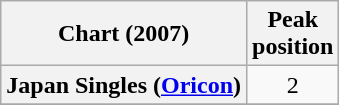<table class="wikitable plainrowheaders">
<tr>
<th>Chart (2007)</th>
<th>Peak<br>position</th>
</tr>
<tr>
<th scope="row">Japan Singles (<a href='#'>Oricon</a>)</th>
<td style="text-align:center;">2</td>
</tr>
<tr>
</tr>
</table>
